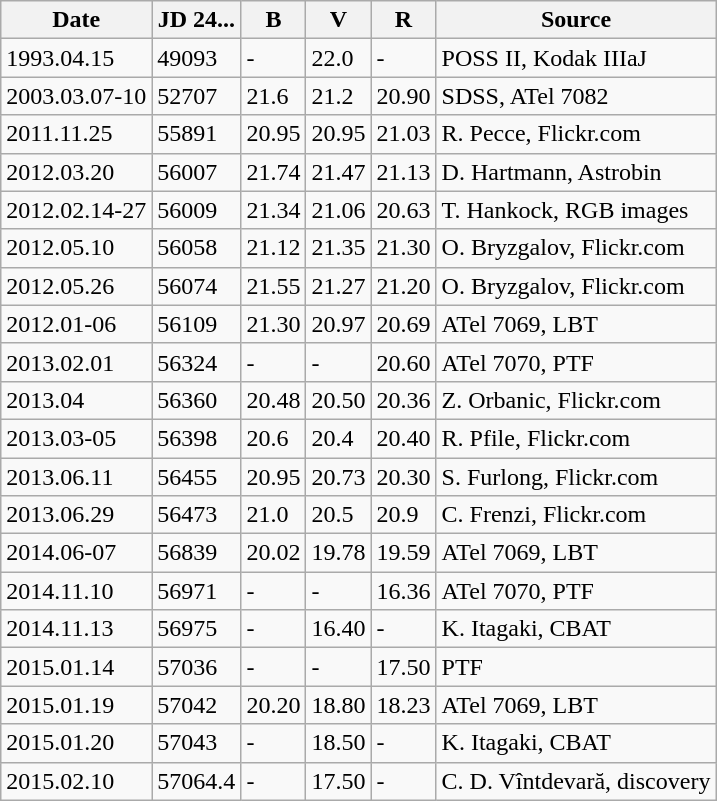<table class="wikitable"|upright=1.4>
<tr>
<th>Date</th>
<th>JD 24...</th>
<th>B</th>
<th>V</th>
<th>R</th>
<th>Source</th>
</tr>
<tr>
<td>1993.04.15</td>
<td>49093</td>
<td>-</td>
<td>22.0</td>
<td>-</td>
<td>POSS II, Kodak IIIaJ</td>
</tr>
<tr>
<td>2003.03.07-10</td>
<td>52707</td>
<td>21.6</td>
<td>21.2</td>
<td>20.90</td>
<td>SDSS, ATel 7082</td>
</tr>
<tr>
<td>2011.11.25</td>
<td>55891</td>
<td>20.95</td>
<td>20.95</td>
<td>21.03</td>
<td>R. Pecce, Flickr.com</td>
</tr>
<tr>
<td>2012.03.20</td>
<td>56007</td>
<td>21.74</td>
<td>21.47</td>
<td>21.13</td>
<td>D. Hartmann, Astrobin</td>
</tr>
<tr>
<td>2012.02.14-27</td>
<td>56009</td>
<td>21.34</td>
<td>21.06</td>
<td>20.63</td>
<td>T. Hankock, RGB images</td>
</tr>
<tr>
<td>2012.05.10</td>
<td>56058</td>
<td>21.12</td>
<td>21.35</td>
<td>21.30</td>
<td>O. Bryzgalov, Flickr.com</td>
</tr>
<tr>
<td>2012.05.26</td>
<td>56074</td>
<td>21.55</td>
<td>21.27</td>
<td>21.20</td>
<td>O. Bryzgalov, Flickr.com</td>
</tr>
<tr>
<td>2012.01-06</td>
<td>56109</td>
<td>21.30</td>
<td>20.97</td>
<td>20.69</td>
<td>ATel 7069, LBT</td>
</tr>
<tr>
<td>2013.02.01</td>
<td>56324</td>
<td>-</td>
<td>-</td>
<td>20.60</td>
<td>ATel 7070, PTF</td>
</tr>
<tr>
<td>2013.04</td>
<td>56360</td>
<td>20.48</td>
<td>20.50</td>
<td>20.36</td>
<td>Z. Orbanic, Flickr.com</td>
</tr>
<tr>
<td>2013.03-05</td>
<td>56398</td>
<td>20.6</td>
<td>20.4</td>
<td>20.40</td>
<td>R. Pfile, Flickr.com</td>
</tr>
<tr>
<td>2013.06.11</td>
<td>56455</td>
<td>20.95</td>
<td>20.73</td>
<td>20.30</td>
<td>S. Furlong, Flickr.com</td>
</tr>
<tr>
<td>2013.06.29</td>
<td>56473</td>
<td>21.0</td>
<td>20.5</td>
<td>20.9</td>
<td>C. Frenzi, Flickr.com</td>
</tr>
<tr>
<td>2014.06-07</td>
<td>56839</td>
<td>20.02</td>
<td>19.78</td>
<td>19.59</td>
<td>ATel 7069, LBT</td>
</tr>
<tr>
<td>2014.11.10</td>
<td>56971</td>
<td>-</td>
<td>-</td>
<td>16.36</td>
<td>ATel 7070, PTF</td>
</tr>
<tr>
<td>2014.11.13</td>
<td>56975</td>
<td>-</td>
<td>16.40</td>
<td>-</td>
<td>K. Itagaki, CBAT</td>
</tr>
<tr>
<td>2015.01.14</td>
<td>57036</td>
<td>-</td>
<td>-</td>
<td>17.50</td>
<td>PTF</td>
</tr>
<tr>
<td>2015.01.19</td>
<td>57042</td>
<td>20.20</td>
<td>18.80</td>
<td>18.23</td>
<td>ATel 7069, LBT</td>
</tr>
<tr>
<td>2015.01.20</td>
<td>57043</td>
<td>-</td>
<td>18.50</td>
<td>-</td>
<td>K. Itagaki, CBAT</td>
</tr>
<tr>
<td>2015.02.10</td>
<td>57064.4</td>
<td>-</td>
<td>17.50</td>
<td>-</td>
<td>C. D. Vîntdevară, discovery</td>
</tr>
</table>
